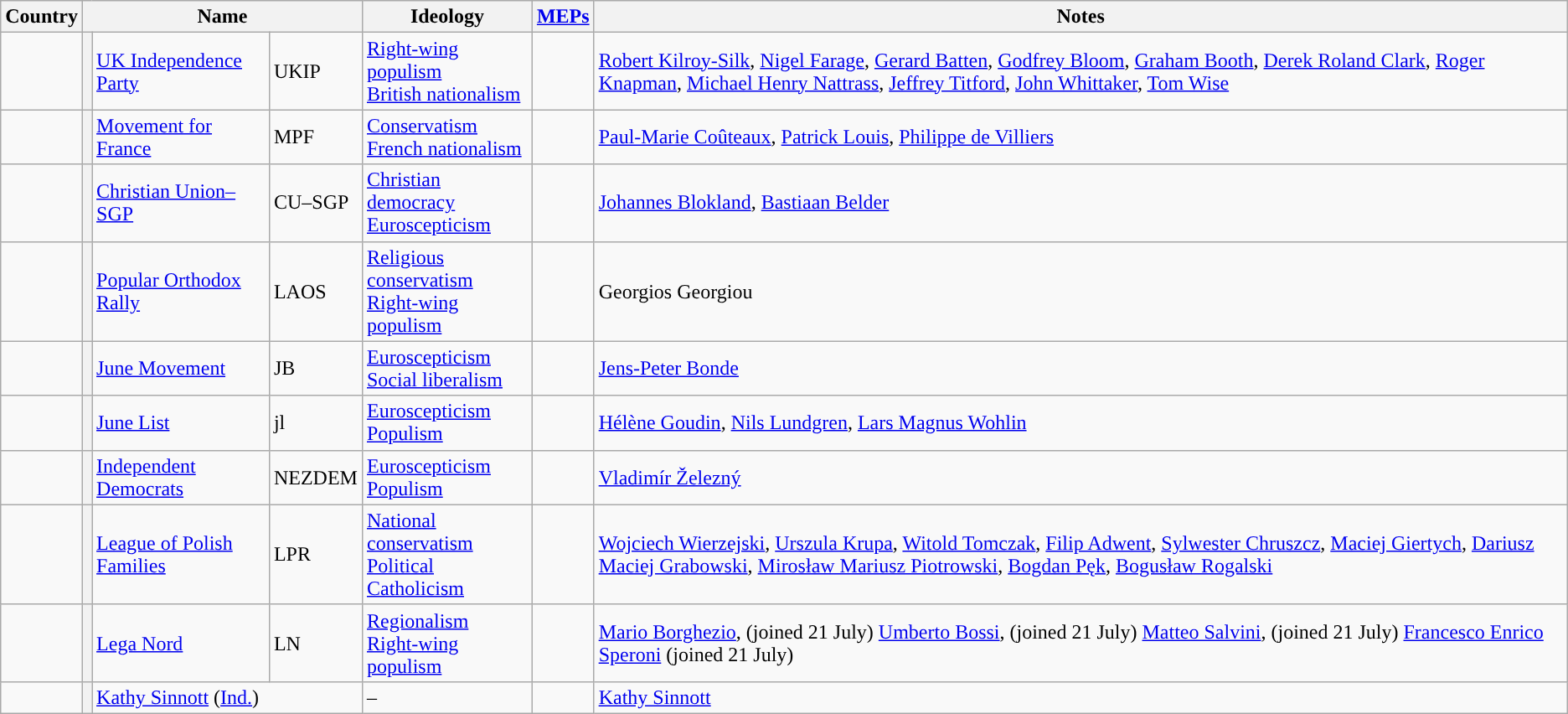<table class="wikitable">
<tr>
<th>Country</th>
<th colspan="3">Name</th>
<th>Ideology</th>
<th><a href='#'>MEPs</a></th>
<th>Notes</th>
</tr>
<tr>
<td></td>
<th style="background:"></th>
<td><a href='#'>UK Independence Party</a></td>
<td>UKIP</td>
<td><a href='#'>Right-wing populism</a><br><a href='#'>British nationalism</a></td>
<td></td>
<td><a href='#'>Robert Kilroy-Silk</a>, <a href='#'>Nigel Farage</a>, <a href='#'>Gerard Batten</a>, <a href='#'>Godfrey Bloom</a>, <a href='#'>Graham Booth</a>, <a href='#'>Derek Roland Clark</a>, <a href='#'>Roger Knapman</a>, <a href='#'>Michael Henry Nattrass</a>, <a href='#'>Jeffrey Titford</a>, <a href='#'>John Whittaker</a>, <a href='#'>Tom Wise</a></td>
</tr>
<tr>
<td></td>
<th style="background:"></th>
<td><a href='#'>Movement for France</a></td>
<td>MPF</td>
<td><a href='#'>Conservatism</a><br><a href='#'>French nationalism</a></td>
<td></td>
<td><a href='#'>Paul-Marie Coûteaux</a>, <a href='#'>Patrick Louis</a>, <a href='#'>Philippe de Villiers</a></td>
</tr>
<tr>
<td></td>
<th style="background:"></th>
<td><a href='#'>Christian Union–SGP</a></td>
<td>CU–SGP</td>
<td><a href='#'>Christian democracy</a><br><a href='#'>Euroscepticism</a></td>
<td></td>
<td><a href='#'>Johannes Blokland</a>, <a href='#'>Bastiaan Belder</a></td>
</tr>
<tr>
<td></td>
<th style="background:"></th>
<td><a href='#'>Popular Orthodox Rally</a></td>
<td>LAOS</td>
<td><a href='#'>Religious conservatism</a><br><a href='#'>Right-wing populism</a></td>
<td></td>
<td>Georgios Georgiou</td>
</tr>
<tr>
<td></td>
<th style="background:"></th>
<td><a href='#'>June Movement</a></td>
<td>JB</td>
<td><a href='#'>Euroscepticism</a><br><a href='#'>Social liberalism</a></td>
<td></td>
<td><a href='#'>Jens-Peter Bonde</a></td>
</tr>
<tr>
<td></td>
<th style="background:"></th>
<td><a href='#'>June List</a></td>
<td>jl</td>
<td><a href='#'>Euroscepticism</a><br><a href='#'>Populism</a></td>
<td></td>
<td><a href='#'>Hélène Goudin</a>, <a href='#'>Nils Lundgren</a>, <a href='#'>Lars Magnus Wohlin</a></td>
</tr>
<tr>
<td></td>
<th style="background:"></th>
<td><a href='#'>Independent Democrats</a></td>
<td>NEZDEM</td>
<td><a href='#'>Euroscepticism</a><br><a href='#'>Populism</a></td>
<td></td>
<td><a href='#'>Vladimír Železný</a></td>
</tr>
<tr>
<td></td>
<th style="background:"></th>
<td><a href='#'>League of Polish Families</a></td>
<td>LPR</td>
<td><a href='#'>National conservatism</a><br><a href='#'>Political Catholicism</a></td>
<td></td>
<td><a href='#'>Wojciech Wierzejski</a>, <a href='#'>Urszula Krupa</a>, <a href='#'>Witold Tomczak</a>, <a href='#'>Filip Adwent</a>, <a href='#'>Sylwester Chruszcz</a>, <a href='#'>Maciej Giertych</a>, <a href='#'>Dariusz Maciej Grabowski</a>, <a href='#'>Mirosław Mariusz Piotrowski</a>, <a href='#'>Bogdan Pęk</a>, <a href='#'>Bogusław Rogalski</a></td>
</tr>
<tr>
<td></td>
<th style="background:"></th>
<td><a href='#'>Lega Nord</a></td>
<td>LN</td>
<td><a href='#'>Regionalism</a><br><a href='#'>Right-wing populism</a></td>
<td></td>
<td><a href='#'>Mario Borghezio</a>, (joined 21 July) <a href='#'>Umberto Bossi</a>, (joined 21 July) <a href='#'>Matteo Salvini</a>, (joined 21 July) <a href='#'>Francesco Enrico Speroni</a> (joined 21 July)</td>
</tr>
<tr>
<td></td>
<th style="background:"></th>
<td colspan="2"><a href='#'>Kathy Sinnott</a> (<a href='#'>Ind.</a>)</td>
<td>–</td>
<td></td>
<td><a href='#'>Kathy Sinnott</a></td>
</tr>
</table>
